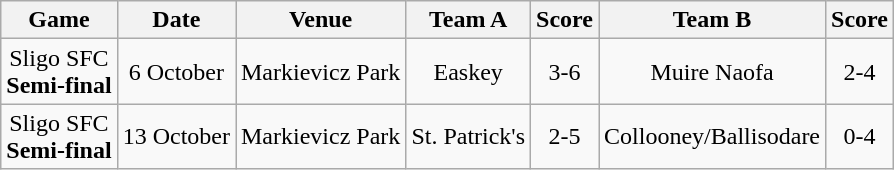<table class="wikitable">
<tr>
<th>Game</th>
<th>Date</th>
<th>Venue</th>
<th>Team A</th>
<th>Score</th>
<th>Team B</th>
<th>Score</th>
</tr>
<tr align="center">
<td>Sligo SFC<br><strong>Semi-final</strong></td>
<td>6 October</td>
<td>Markievicz Park</td>
<td>Easkey</td>
<td>3-6</td>
<td>Muire Naofa</td>
<td>2-4</td>
</tr>
<tr align="center">
<td>Sligo SFC<br><strong>Semi-final</strong></td>
<td>13 October</td>
<td>Markievicz Park</td>
<td>St. Patrick's</td>
<td>2-5</td>
<td>Collooney/Ballisodare</td>
<td>0-4</td>
</tr>
</table>
